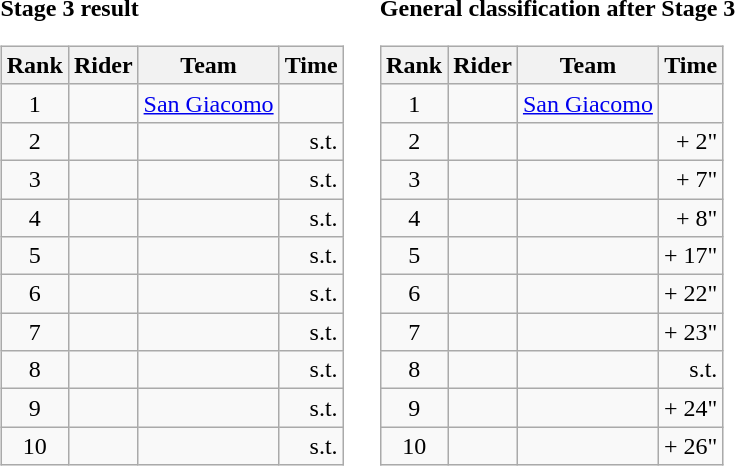<table>
<tr>
<td><strong>Stage 3 result</strong><br><table class="wikitable">
<tr>
<th scope="col">Rank</th>
<th scope="col">Rider</th>
<th scope="col">Team</th>
<th scope="col">Time</th>
</tr>
<tr>
<td style="text-align:center;">1</td>
<td></td>
<td><a href='#'>San Giacomo</a></td>
<td style="text-align:right;"></td>
</tr>
<tr>
<td style="text-align:center;">2</td>
<td></td>
<td></td>
<td style="text-align:right;">s.t.</td>
</tr>
<tr>
<td style="text-align:center;">3</td>
<td></td>
<td></td>
<td style="text-align:right;">s.t.</td>
</tr>
<tr>
<td style="text-align:center;">4</td>
<td></td>
<td></td>
<td style="text-align:right;">s.t.</td>
</tr>
<tr>
<td style="text-align:center;">5</td>
<td></td>
<td></td>
<td style="text-align:right;">s.t.</td>
</tr>
<tr>
<td style="text-align:center;">6</td>
<td></td>
<td></td>
<td style="text-align:right;">s.t.</td>
</tr>
<tr>
<td style="text-align:center;">7</td>
<td></td>
<td></td>
<td style="text-align:right;">s.t.</td>
</tr>
<tr>
<td style="text-align:center;">8</td>
<td></td>
<td></td>
<td style="text-align:right;">s.t.</td>
</tr>
<tr>
<td style="text-align:center;">9</td>
<td></td>
<td></td>
<td style="text-align:right;">s.t.</td>
</tr>
<tr>
<td style="text-align:center;">10</td>
<td></td>
<td></td>
<td style="text-align:right;">s.t.</td>
</tr>
</table>
</td>
<td></td>
<td><strong>General classification after Stage 3</strong><br><table class="wikitable">
<tr>
<th scope="col">Rank</th>
<th scope="col">Rider</th>
<th scope="col">Team</th>
<th scope="col">Time</th>
</tr>
<tr>
<td style="text-align:center;">1</td>
<td></td>
<td><a href='#'>San Giacomo</a></td>
<td style="text-align:right;"></td>
</tr>
<tr>
<td style="text-align:center;">2</td>
<td></td>
<td></td>
<td style="text-align:right;">+ 2"</td>
</tr>
<tr>
<td style="text-align:center;">3</td>
<td></td>
<td></td>
<td style="text-align:right;">+ 7"</td>
</tr>
<tr>
<td style="text-align:center;">4</td>
<td></td>
<td></td>
<td style="text-align:right;">+ 8"</td>
</tr>
<tr>
<td style="text-align:center;">5</td>
<td></td>
<td></td>
<td style="text-align:right;">+ 17"</td>
</tr>
<tr>
<td style="text-align:center;">6</td>
<td></td>
<td></td>
<td style="text-align:right;">+ 22"</td>
</tr>
<tr>
<td style="text-align:center;">7</td>
<td></td>
<td></td>
<td style="text-align:right;">+ 23"</td>
</tr>
<tr>
<td style="text-align:center;">8</td>
<td></td>
<td></td>
<td style="text-align:right;">s.t.</td>
</tr>
<tr>
<td style="text-align:center;">9</td>
<td></td>
<td></td>
<td style="text-align:right;">+ 24"</td>
</tr>
<tr>
<td style="text-align:center;">10</td>
<td></td>
<td></td>
<td style="text-align:right;">+ 26"</td>
</tr>
</table>
</td>
</tr>
</table>
